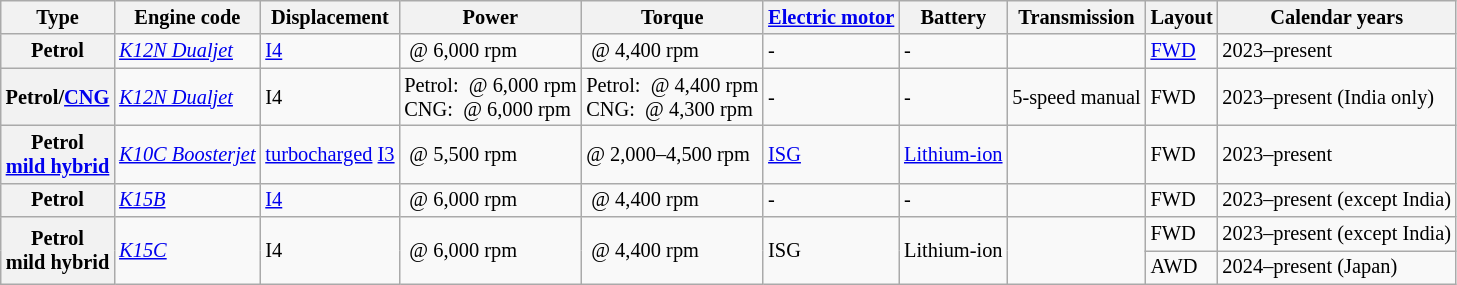<table class="wikitable" style="text-align:left; font-size:85%;">
<tr>
<th>Type</th>
<th>Engine code</th>
<th>Displacement</th>
<th>Power</th>
<th>Torque</th>
<th><a href='#'>Electric motor</a></th>
<th>Battery</th>
<th>Transmission</th>
<th>Layout</th>
<th>Calendar years</th>
</tr>
<tr>
<th>Petrol</th>
<td><em><a href='#'>K12N Dualjet</a></em></td>
<td> <a href='#'>I4</a></td>
<td> @ 6,000 rpm</td>
<td> @ 4,400 rpm</td>
<td>-</td>
<td>-</td>
<td></td>
<td><a href='#'>FWD</a></td>
<td>2023–present</td>
</tr>
<tr>
<th>Petrol/<a href='#'>CNG</a></th>
<td><em><a href='#'>K12N Dualjet</a></em></td>
<td> I4</td>
<td>Petrol:  @ 6,000 rpm<br>CNG:  @ 6,000 rpm</td>
<td>Petrol:  @ 4,400 rpm<br>CNG:  @ 4,300 rpm</td>
<td>-</td>
<td>-</td>
<td>5-speed manual</td>
<td>FWD</td>
<td>2023–present (India only)</td>
</tr>
<tr>
<th>Petrol<br><a href='#'>mild hybrid</a></th>
<td><em><a href='#'>K10C Boosterjet</a></em></td>
<td> <a href='#'>turbocharged</a> <a href='#'>I3</a></td>
<td> @ 5,500 rpm</td>
<td> @ 2,000–4,500 rpm</td>
<td><a href='#'>ISG</a></td>
<td><a href='#'>Lithium-ion</a></td>
<td></td>
<td>FWD</td>
<td>2023–present</td>
</tr>
<tr>
<th>Petrol</th>
<td><em><a href='#'>K15B</a></em></td>
<td> <a href='#'>I4</a></td>
<td> @ 6,000 rpm</td>
<td> @ 4,400 rpm</td>
<td>-</td>
<td>-</td>
<td></td>
<td>FWD</td>
<td>2023–present (except India)</td>
</tr>
<tr>
<th rowspan="2">Petrol<br>mild hybrid</th>
<td rowspan="2"><em><a href='#'>K15C</a></em></td>
<td rowspan="2"> I4</td>
<td rowspan="2"> @ 6,000 rpm</td>
<td rowspan="2"> @ 4,400 rpm</td>
<td rowspan="2">ISG</td>
<td rowspan="2">Lithium-ion</td>
<td rowspan="2"></td>
<td>FWD</td>
<td>2023–present (except India)</td>
</tr>
<tr>
<td>AWD</td>
<td>2024–present (Japan)</td>
</tr>
</table>
